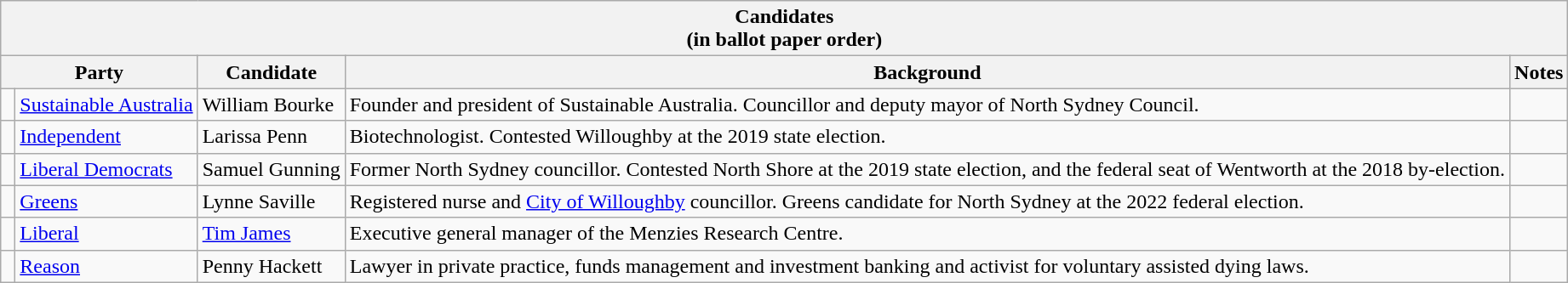<table class="wikitable">
<tr>
<th colspan="6">Candidates<br>(in ballot paper order)</th>
</tr>
<tr>
<th colspan="2">Party</th>
<th>Candidate</th>
<th>Background</th>
<th>Notes</th>
</tr>
<tr>
<td> </td>
<td><a href='#'>Sustainable Australia</a></td>
<td>William Bourke</td>
<td>Founder and president of Sustainable Australia. Councillor and deputy mayor of North Sydney Council.</td>
<td></td>
</tr>
<tr>
<td> </td>
<td><a href='#'>Independent</a></td>
<td>Larissa Penn</td>
<td>Biotechnologist. Contested Willoughby at the 2019 state election.</td>
<td></td>
</tr>
<tr>
<td> </td>
<td><a href='#'>Liberal Democrats</a></td>
<td>Samuel Gunning</td>
<td>Former North Sydney councillor. Contested North Shore at the 2019 state election, and the federal seat of Wentworth at the 2018 by-election.</td>
<td></td>
</tr>
<tr>
<td> </td>
<td><a href='#'>Greens</a></td>
<td>Lynne Saville</td>
<td>Registered nurse and <a href='#'>City of Willoughby</a> councillor. Greens candidate for North Sydney at the 2022 federal election.</td>
<td></td>
</tr>
<tr>
<td> </td>
<td><a href='#'>Liberal</a></td>
<td><a href='#'>Tim James</a></td>
<td>Executive general manager of the Menzies Research Centre.</td>
<td></td>
</tr>
<tr>
<td> </td>
<td><a href='#'>Reason</a></td>
<td>Penny Hackett</td>
<td>Lawyer in private practice, funds management and investment banking and activist for voluntary assisted dying laws.</td>
<td></td>
</tr>
</table>
